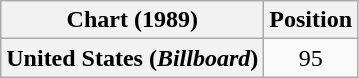<table class="wikitable plainrowheaders" style="text-align:center">
<tr>
<th>Chart (1989)</th>
<th>Position</th>
</tr>
<tr>
<th scope="row">United States (<em>Billboard</em>)</th>
<td>95</td>
</tr>
</table>
